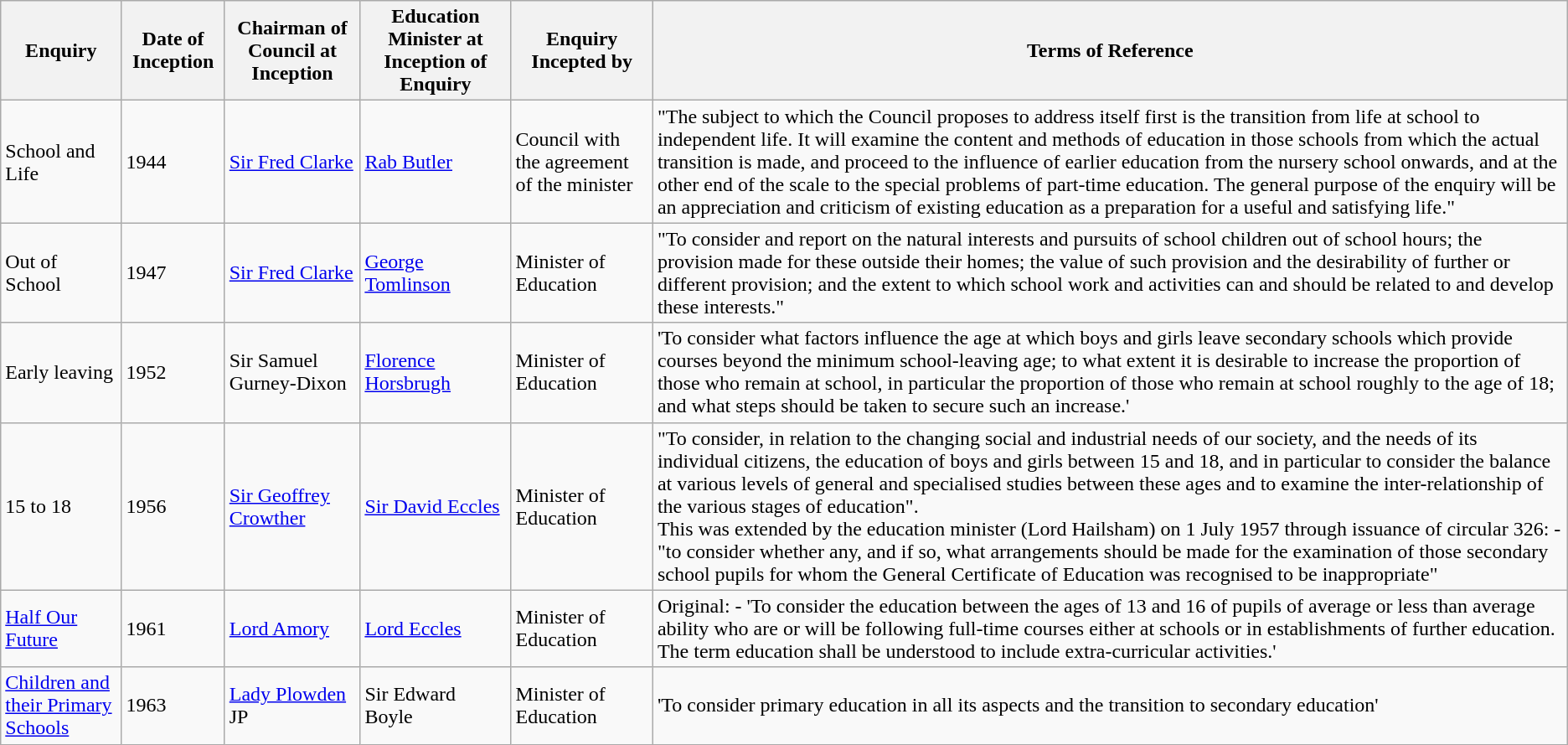<table class="wikitable mw-collapsible mw-collapsed">
<tr>
<th>Enquiry</th>
<th>Date of Inception</th>
<th>Chairman of Council at Inception</th>
<th>Education Minister at Inception of Enquiry</th>
<th>Enquiry Incepted by</th>
<th>Terms of Reference</th>
</tr>
<tr>
<td>School and Life</td>
<td>1944</td>
<td><a href='#'>Sir Fred Clarke</a></td>
<td><a href='#'>Rab Butler</a></td>
<td>Council with the agreement of the minister</td>
<td>"The subject to which the Council proposes to address itself first is the transition from life at school to independent life. It will examine the content and methods of education in those schools from which the actual transition is made, and proceed to the influence of earlier education from the nursery school onwards, and at the other end of the scale to the special problems of part-time education. The general purpose of the enquiry will be an appreciation and criticism of existing education as a preparation for a useful and satisfying life."</td>
</tr>
<tr>
<td>Out of School</td>
<td>1947</td>
<td><a href='#'>Sir Fred Clarke</a></td>
<td><a href='#'>George Tomlinson</a></td>
<td>Minister of Education</td>
<td>"To consider and report on the natural interests and pursuits of school children out of school hours; the provision made for these outside their homes; the value of such provision and the desirability of further or different provision; and the extent to which school work and activities can and should be related to and develop these interests."</td>
</tr>
<tr>
<td>Early leaving</td>
<td>1952</td>
<td>Sir Samuel Gurney-Dixon</td>
<td><a href='#'>Florence Horsbrugh</a></td>
<td>Minister of Education</td>
<td>'To consider what factors influence the age at which boys and girls leave secondary schools which provide courses beyond the minimum school-leaving age; to what extent it is desirable to increase the proportion of those who remain at school, in particular the proportion of those who remain at school roughly to the age of 18; and what steps should be taken to secure such an increase.'</td>
</tr>
<tr>
<td>15 to 18</td>
<td>1956</td>
<td><a href='#'>Sir Geoffrey Crowther</a></td>
<td><a href='#'>Sir David Eccles</a></td>
<td>Minister of Education</td>
<td>"To consider, in relation to the changing social and industrial needs of our society, and the needs of its individual citizens, the education of boys and girls between 15 and 18, and in particular to consider the balance at various levels of general and specialised studies between these ages and to examine the inter-relationship of the various stages of education".<br>This was extended by the education minister (Lord Hailsham) on 1 July 1957 through issuance of circular 326: -<br>"to consider whether any, and if so, what arrangements should be made for the examination of those secondary school pupils for whom the General Certificate of Education was recognised to be inappropriate"</td>
</tr>
<tr>
<td><a href='#'>Half Our Future</a></td>
<td>1961</td>
<td><a href='#'>Lord Amory</a></td>
<td><a href='#'>Lord Eccles</a></td>
<td>Minister of Education</td>
<td>Original: - 'To consider the education between the ages of 13 and 16 of pupils of average or less than average ability who are or will be following full-time courses either at schools or in establishments of further education. The term education shall be understood to include extra-curricular activities.'</td>
</tr>
<tr>
<td><a href='#'>Children and their Primary Schools</a></td>
<td>1963</td>
<td><a href='#'>Lady Plowden</a> JP</td>
<td>Sir Edward Boyle</td>
<td>Minister of Education</td>
<td>'To consider primary education in all its aspects and the transition to secondary education'</td>
</tr>
</table>
